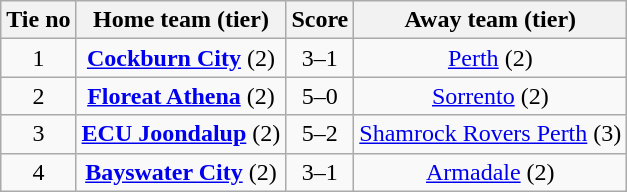<table class="wikitable" style="text-align:center">
<tr>
<th>Tie no</th>
<th>Home team (tier)</th>
<th>Score</th>
<th>Away team (tier)</th>
</tr>
<tr>
<td>1</td>
<td><strong><a href='#'>Cockburn City</a></strong> (2)</td>
<td>3–1</td>
<td><a href='#'>Perth</a> (2)</td>
</tr>
<tr>
<td>2</td>
<td><strong><a href='#'>Floreat Athena</a></strong> (2)</td>
<td>5–0</td>
<td><a href='#'>Sorrento</a> (2)</td>
</tr>
<tr>
<td>3</td>
<td><strong><a href='#'>ECU Joondalup</a></strong> (2)</td>
<td>5–2</td>
<td><a href='#'>Shamrock Rovers Perth</a> (3)</td>
</tr>
<tr>
<td>4</td>
<td><strong><a href='#'>Bayswater City</a></strong> (2)</td>
<td>3–1</td>
<td><a href='#'>Armadale</a> (2)</td>
</tr>
</table>
